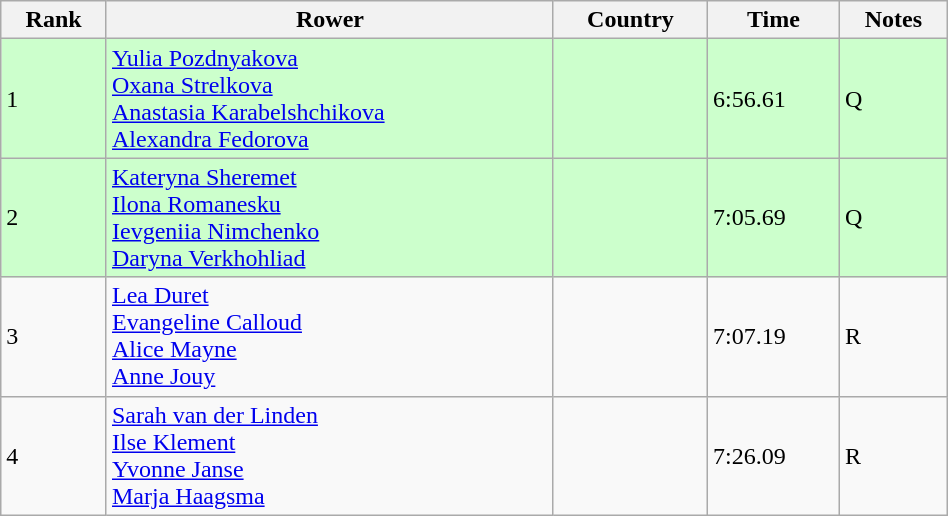<table class="wikitable" width=50%>
<tr>
<th>Rank</th>
<th>Rower</th>
<th>Country</th>
<th>Time</th>
<th>Notes</th>
</tr>
<tr bgcolor=ccffcc>
<td>1</td>
<td><a href='#'>Yulia Pozdnyakova</a><br><a href='#'>Oxana Strelkova</a><br><a href='#'>Anastasia Karabelshchikova</a><br><a href='#'>Alexandra Fedorova</a></td>
<td></td>
<td>6:56.61</td>
<td>Q</td>
</tr>
<tr bgcolor=ccffcc>
<td>2</td>
<td><a href='#'>Kateryna Sheremet</a><br><a href='#'>Ilona Romanesku</a><br><a href='#'>Ievgeniia Nimchenko</a><br><a href='#'>Daryna Verkhohliad</a></td>
<td></td>
<td>7:05.69</td>
<td>Q</td>
</tr>
<tr>
<td>3</td>
<td><a href='#'>Lea Duret</a><br><a href='#'>Evangeline Calloud</a><br><a href='#'>Alice Mayne</a><br><a href='#'>Anne Jouy</a></td>
<td></td>
<td>7:07.19</td>
<td>R</td>
</tr>
<tr>
<td>4</td>
<td><a href='#'>Sarah van der Linden</a><br><a href='#'>Ilse Klement</a><br><a href='#'>Yvonne Janse</a><br><a href='#'>Marja Haagsma</a></td>
<td></td>
<td>7:26.09</td>
<td>R</td>
</tr>
</table>
